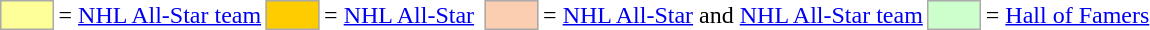<table>
<tr>
<td style="background-color:#FFFF99; border:1px solid #aaaaaa; width:2em;"></td>
<td>= <a href='#'>NHL All-Star team</a></td>
<td style="background-color:#FFCC00; border:1px solid #aaaaaa; width:2em;"></td>
<td>= <a href='#'>NHL All-Star</a></td>
<td></td>
<td style="background-color:#FBCEB1; border:1px solid #aaaaaa; width:2em;"></td>
<td>= <a href='#'>NHL All-Star</a>  and <a href='#'>NHL All-Star team</a></td>
<td style="background-color:#CCFFCC; border:1px solid #aaaaaa; width:2em;"></td>
<td>= <a href='#'>Hall of Famers</a></td>
</tr>
</table>
